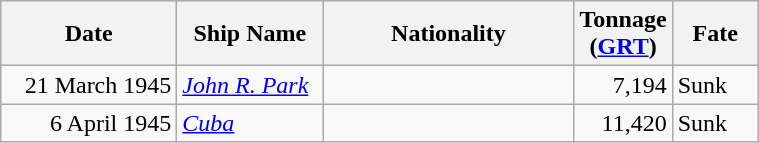<table class="wikitable sortable">
<tr>
<th width="110px">Date</th>
<th width="90px">Ship Name</th>
<th width="160px">Nationality</th>
<th width="25px">Tonnage (<a href='#'>GRT</a>)</th>
<th width="50px">Fate</th>
</tr>
<tr>
<td align="right">21 March 1945</td>
<td align="left"><a href='#'><em>John R. Park</em></a></td>
<td align="left"></td>
<td align="right">7,194</td>
<td align="left">Sunk</td>
</tr>
<tr>
<td align="right">6 April 1945</td>
<td align="left"><a href='#'><em>Cuba</em></a></td>
<td align="left"></td>
<td align="right">11,420</td>
<td align="left">Sunk</td>
</tr>
</table>
